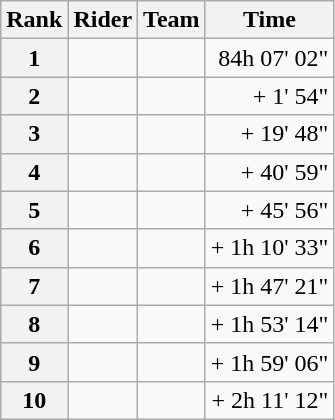<table class="wikitable">
<tr>
<th scope="col">Rank</th>
<th scope="col">Rider</th>
<th scope="col">Team</th>
<th scope="col">Time</th>
</tr>
<tr>
<th scope="row">1</th>
<td> </td>
<td></td>
<td style="text-align:right;">84h 07' 02"</td>
</tr>
<tr>
<th scope="row">2</th>
<td></td>
<td></td>
<td style="text-align:right;">+ 1' 54"</td>
</tr>
<tr>
<th scope="row">3</th>
<td></td>
<td></td>
<td style="text-align:right;">+ 19' 48"</td>
</tr>
<tr>
<th scope="row">4</th>
<td></td>
<td></td>
<td style="text-align:right;">+ 40' 59"</td>
</tr>
<tr>
<th scope="row">5</th>
<td></td>
<td></td>
<td style="text-align:right;">+ 45' 56"</td>
</tr>
<tr>
<th scope="row">6</th>
<td></td>
<td></td>
<td style="text-align:right;">+ 1h 10' 33"</td>
</tr>
<tr>
<th scope="row">7</th>
<td></td>
<td></td>
<td style="text-align:right;">+ 1h 47' 21"</td>
</tr>
<tr>
<th scope="row">8</th>
<td></td>
<td></td>
<td style="text-align:right;">+ 1h 53' 14"</td>
</tr>
<tr>
<th scope="row">9</th>
<td></td>
<td></td>
<td style="text-align:right;">+ 1h 59' 06"</td>
</tr>
<tr>
<th scope="row">10</th>
<td> </td>
<td></td>
<td style="text-align:right;">+ 2h 11' 12"</td>
</tr>
</table>
